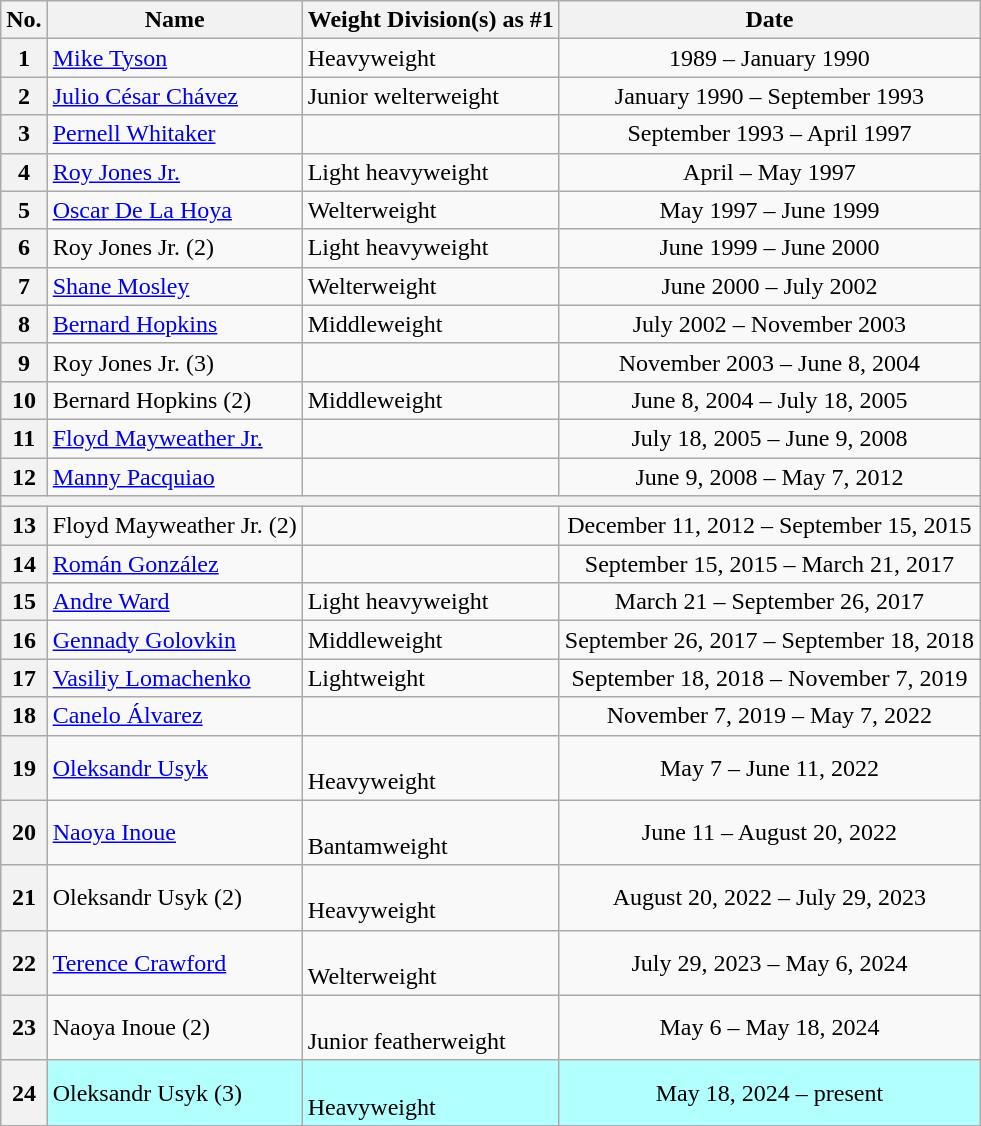<table class="wikitable">
<tr>
<th>No.</th>
<th>Name</th>
<th>Weight Division(s) as #1</th>
<th>Date</th>
</tr>
<tr>
<th>1</th>
<td align=left><a href='#'>Mike Tyson</a></td>
<td>Heavyweight</td>
<td align=center>1989 – January 1990</td>
</tr>
<tr>
<th>2</th>
<td align=left><a href='#'>Julio César Chávez</a></td>
<td>Junior welterweight</td>
<td align=center>January 1990 – September 1993</td>
</tr>
<tr>
<th>3</th>
<td align=left><a href='#'>Pernell Whitaker</a></td>
<td></td>
<td align=center>September 1993 – April 1997</td>
</tr>
<tr>
<th>4</th>
<td align=left><a href='#'>Roy Jones Jr.</a></td>
<td>Light heavyweight</td>
<td align=center>April – May 1997</td>
</tr>
<tr>
<th>5</th>
<td align=left><a href='#'>Oscar De La Hoya</a></td>
<td>Welterweight</td>
<td align=center>May 1997 – June 1999</td>
</tr>
<tr>
<th>6</th>
<td align=left>Roy Jones Jr. (2)</td>
<td>Light heavyweight</td>
<td align=center>June 1999 – June 2000</td>
</tr>
<tr>
<th>7</th>
<td align=left><a href='#'>Shane Mosley</a></td>
<td>Welterweight</td>
<td align=center>June 2000 – July 2002</td>
</tr>
<tr>
<th>8</th>
<td align=left><a href='#'>Bernard Hopkins</a></td>
<td>Middleweight</td>
<td align=center>July 2002 – November 2003</td>
</tr>
<tr>
<th>9</th>
<td align=left>Roy Jones Jr. (3)</td>
<td></td>
<td align=center>November 2003 – June 8, 2004</td>
</tr>
<tr>
<th>10</th>
<td align=left>Bernard Hopkins (2)</td>
<td>Middleweight</td>
<td align=center>June 8, 2004 – July 18, 2005</td>
</tr>
<tr>
<th>11</th>
<td align=left><a href='#'>Floyd Mayweather Jr.</a></td>
<td></td>
<td align=center>July 18, 2005 – June 9, 2008</td>
</tr>
<tr>
<th>12</th>
<td align=left><a href='#'>Manny Pacquiao</a></td>
<td></td>
<td align=center>June 9, 2008 – May 7, 2012</td>
</tr>
<tr>
<th colspan=4></th>
</tr>
<tr>
<th>13</th>
<td align=left>Floyd Mayweather Jr. (2)</td>
<td><br></td>
<td align=center>December 11, 2012 – September 15, 2015</td>
</tr>
<tr>
<th>14</th>
<td align=left><a href='#'>Román González</a></td>
<td><br></td>
<td align=center>September 15, 2015 – March 21, 2017</td>
</tr>
<tr>
<th>15</th>
<td align=left><a href='#'>Andre Ward</a></td>
<td>Light heavyweight</td>
<td align=center>March 21 – September 26, 2017</td>
</tr>
<tr>
<th>16</th>
<td align=left><a href='#'>Gennady Golovkin</a></td>
<td>Middleweight</td>
<td align=center>September 26, 2017 – September 18, 2018</td>
</tr>
<tr>
<th>17</th>
<td align=left><a href='#'>Vasiliy Lomachenko</a></td>
<td>Lightweight</td>
<td align=center>September 18, 2018 – November 7, 2019</td>
</tr>
<tr>
<th>18</th>
<td align=left><a href='#'>Canelo Álvarez</a></td>
<td><br></td>
<td align=center>November 7, 2019 – May 7, 2022</td>
</tr>
<tr>
<th>19</th>
<td align=left><a href='#'>Oleksandr Usyk</a></td>
<td><br>Heavyweight</td>
<td align=center>May 7 – June 11, 2022</td>
</tr>
<tr>
<th>20</th>
<td align=left><a href='#'>Naoya Inoue</a></td>
<td><br>Bantamweight</td>
<td align=center>June 11 – August 20, 2022</td>
</tr>
<tr>
<th>21</th>
<td align=left>Oleksandr Usyk (2)</td>
<td><br>Heavyweight</td>
<td align=center>August 20, 2022 – July 29, 2023</td>
</tr>
<tr>
<th>22</th>
<td align=left><a href='#'>Terence Crawford</a></td>
<td><br>Welterweight</td>
<td align=center>July 29, 2023 – May 6, 2024</td>
</tr>
<tr>
<th>23</th>
<td align=left>Naoya Inoue (2)</td>
<td><br>Junior featherweight</td>
<td align=center>May 6 – May 18, 2024</td>
</tr>
<tr style="background:#b2ffff;">
<th>24</th>
<td align=left>Oleksandr Usyk (3)</td>
<td><br>Heavyweight</td>
<td align=center>May 18, 2024 – present</td>
</tr>
</table>
